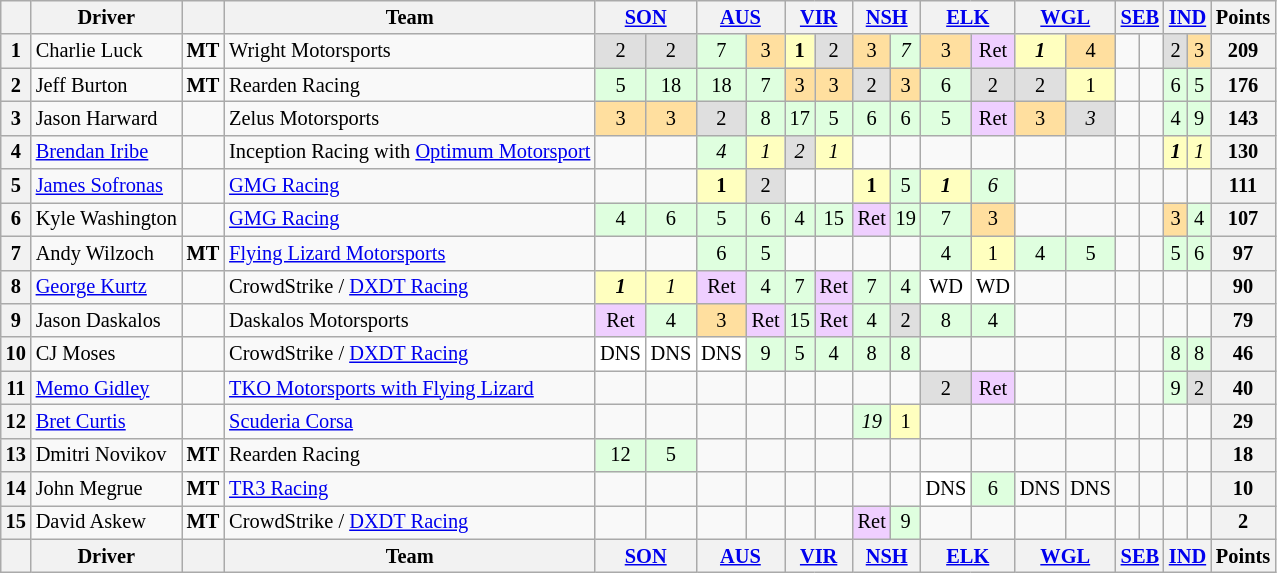<table class="wikitable" style="font-size:85%; text-align:center;">
<tr>
<th></th>
<th>Driver</th>
<th></th>
<th>Team</th>
<th colspan="2"><a href='#'>SON</a></th>
<th colspan="2"><a href='#'>AUS</a></th>
<th colspan="2"><a href='#'>VIR</a></th>
<th colspan="2"><a href='#'>NSH</a></th>
<th colspan="2"><a href='#'>ELK</a></th>
<th colspan="2"><a href='#'>WGL</a></th>
<th colspan="2"><a href='#'>SEB</a></th>
<th colspan="2"><a href='#'>IND</a></th>
<th>Points</th>
</tr>
<tr>
<th>1</th>
<td align="left"> Charlie Luck</td>
<td align="center"><strong><span>MT</span></strong></td>
<td align="left"> Wright Motorsports</td>
<td style="background:#dfdfdf;">2</td>
<td style="background:#dfdfdf;">2</td>
<td style="background:#dfffdf;">7</td>
<td style="background:#ffdf9f;">3</td>
<td style="background:#ffffbf;"><strong>1</strong></td>
<td style="background:#dfdfdf;">2</td>
<td style="background:#ffdf9f;">3</td>
<td style="background:#dfffdf;"><em>7</em></td>
<td style="background:#ffdf9f;">3</td>
<td style="background:#efcfff;">Ret</td>
<td style="background:#ffffbf;"><strong><em>1</em></strong></td>
<td style="background:#ffdf9f;">4</td>
<td></td>
<td></td>
<td style="background:#dfdfdf;">2</td>
<td style="background:#ffdf9f;">3</td>
<th>209</th>
</tr>
<tr>
<th>2</th>
<td align="left"> Jeff Burton</td>
<td align="center"><strong><span>MT</span></strong></td>
<td align="left"> Rearden Racing</td>
<td style="background:#dfffdf;">5</td>
<td style="background:#dfffdf;">18</td>
<td style="background:#dfffdf;">18</td>
<td style="background:#dfffdf;">7</td>
<td style="background:#ffdf9f;">3</td>
<td style="background:#ffdf9f;">3</td>
<td style="background:#dfdfdf;">2</td>
<td style="background:#ffdf9f;">3</td>
<td style="background:#dfffdf;">6</td>
<td style="background:#dfdfdf;">2</td>
<td style="background:#dfdfdf;">2</td>
<td style="background:#ffffbf;">1</td>
<td></td>
<td></td>
<td style="background:#dfffdf;">6</td>
<td style="background:#dfffdf;">5</td>
<th>176</th>
</tr>
<tr>
<th>3</th>
<td align="left"> Jason Harward</td>
<td align="center"></td>
<td align="left"> Zelus Motorsports</td>
<td style="background:#ffdf9f;">3</td>
<td style="background:#ffdf9f;">3</td>
<td style="background:#dfdfdf;">2</td>
<td style="background:#dfffdf;">8</td>
<td style="background:#dfffdf;">17</td>
<td style="background:#dfffdf;">5</td>
<td style="background:#dfffdf;">6</td>
<td style="background:#dfffdf;">6</td>
<td style="background:#dfffdf;">5</td>
<td style="background:#efcfff;">Ret</td>
<td style="background:#ffdf9f;">3</td>
<td style="background:#dfdfdf;"><em>3</em></td>
<td></td>
<td></td>
<td style="background:#dfffdf;">4</td>
<td style="background:#dfffdf;">9</td>
<th>143</th>
</tr>
<tr>
<th>4</th>
<td align="left"> <a href='#'>Brendan Iribe</a></td>
<td align="center"></td>
<td align="left"> Inception Racing with <a href='#'>Optimum Motorsport</a></td>
<td></td>
<td></td>
<td style="background:#dfffdf;"><em>4</em></td>
<td style="background:#ffffbf;"><em>1</em></td>
<td style="background:#dfdfdf;"><em>2</em></td>
<td style="background:#ffffbf;"><em>1</em></td>
<td></td>
<td></td>
<td></td>
<td></td>
<td></td>
<td></td>
<td></td>
<td></td>
<td style="background:#ffffbf;"><strong><em>1</em></strong></td>
<td style="background:#ffffbf;"><em>1</em></td>
<th>130</th>
</tr>
<tr>
<th>5</th>
<td align="left"> <a href='#'>James Sofronas</a></td>
<td align="center"></td>
<td align="left"> <a href='#'>GMG Racing</a></td>
<td></td>
<td></td>
<td style="background:#ffffbf;"><strong>1</strong></td>
<td style="background:#dfdfdf;">2</td>
<td></td>
<td></td>
<td style="background:#ffffbf;"><strong>1</strong></td>
<td style="background:#dfffdf;">5</td>
<td style="background:#ffffbf;"><strong><em>1</em></strong></td>
<td style="background:#dfffdf;"><em>6</em></td>
<td></td>
<td></td>
<td></td>
<td></td>
<td></td>
<td></td>
<th>111</th>
</tr>
<tr>
<th>6</th>
<td align="left"> Kyle Washington</td>
<td align="center"></td>
<td align="left"> <a href='#'>GMG Racing</a></td>
<td style="background:#dfffdf;">4</td>
<td style="background:#dfffdf;">6</td>
<td style="background:#dfffdf;">5</td>
<td style="background:#dfffdf;">6</td>
<td style="background:#dfffdf;">4</td>
<td style="background:#dfffdf;">15</td>
<td style="background:#efcfff;">Ret</td>
<td style="background:#dfffdf;">19</td>
<td style="background:#dfffdf;">7</td>
<td style="background:#ffdf9f;">3</td>
<td></td>
<td></td>
<td></td>
<td></td>
<td style="background:#ffdf9f;">3</td>
<td style="background:#dfffdf;">4</td>
<th>107</th>
</tr>
<tr>
<th>7</th>
<td align="left"> Andy Wilzoch</td>
<td align="center"><strong><span>MT</span></strong></td>
<td align="left"> <a href='#'>Flying Lizard Motorsports</a></td>
<td></td>
<td></td>
<td style="background:#dfffdf;">6</td>
<td style="background:#dfffdf;">5</td>
<td></td>
<td></td>
<td></td>
<td></td>
<td style="background:#dfffdf;">4</td>
<td style="background:#ffffbf;">1</td>
<td style="background:#dfffdf;">4</td>
<td style="background:#dfffdf;">5</td>
<td></td>
<td></td>
<td style="background:#dfffdf;">5</td>
<td style="background:#dfffdf;">6</td>
<th>97</th>
</tr>
<tr>
<th>8</th>
<td align="left"> <a href='#'>George Kurtz</a></td>
<td align="center"></td>
<td align="left"> CrowdStrike / <a href='#'>DXDT Racing</a></td>
<td style="background:#ffffbf;"><strong><em>1</em></strong></td>
<td style="background:#ffffbf;"><em>1</em></td>
<td style="background:#efcfff;">Ret</td>
<td style="background:#dfffdf;">4</td>
<td style="background:#dfffdf;">7</td>
<td style="background:#efcfff;">Ret</td>
<td style="background:#dfffdf;">7</td>
<td style="background:#dfffdf;">4</td>
<td style="background:#ffffff;">WD</td>
<td style="background:#ffffff;">WD</td>
<td></td>
<td></td>
<td></td>
<td></td>
<td></td>
<td></td>
<th>90</th>
</tr>
<tr>
<th>9</th>
<td align="left"> Jason Daskalos</td>
<td align="center"></td>
<td align="left"> Daskalos Motorsports</td>
<td style="background:#efcfff;">Ret</td>
<td style="background:#dfffdf;">4</td>
<td style="background:#ffdf9f;">3</td>
<td style="background:#efcfff;">Ret</td>
<td style="background:#dfffdf;">15</td>
<td style="background:#efcfff;">Ret</td>
<td style="background:#dfffdf;">4</td>
<td style="background:#dfdfdf;">2</td>
<td style="background:#dfffdf;">8</td>
<td style="background:#dfffdf;">4</td>
<td></td>
<td></td>
<td></td>
<td></td>
<td></td>
<td></td>
<th>79</th>
</tr>
<tr>
<th>10</th>
<td align="left"> CJ Moses</td>
<td align="center"></td>
<td align="left"> CrowdStrike / <a href='#'>DXDT Racing</a></td>
<td style="background:#ffffff;">DNS</td>
<td style="background:#ffffff;">DNS</td>
<td style="background:#ffffff;">DNS</td>
<td style="background:#dfffdf;">9</td>
<td style="background:#dfffdf;">5</td>
<td style="background:#dfffdf;">4</td>
<td style="background:#dfffdf;">8</td>
<td style="background:#dfffdf;">8</td>
<td></td>
<td></td>
<td></td>
<td></td>
<td></td>
<td></td>
<td style="background:#dfffdf;">8</td>
<td style="background:#dfffdf;">8</td>
<th>46</th>
</tr>
<tr>
<th>11</th>
<td align="left"> <a href='#'>Memo Gidley</a></td>
<td align="center"></td>
<td align="left"> <a href='#'>TKO Motorsports with Flying Lizard</a></td>
<td></td>
<td></td>
<td></td>
<td></td>
<td></td>
<td></td>
<td></td>
<td></td>
<td style="background:#dfdfdf;">2</td>
<td style="background:#efcfff;">Ret</td>
<td></td>
<td></td>
<td></td>
<td></td>
<td style="background:#dfffdf;">9</td>
<td style="background:#dfdfdf;">2</td>
<th>40</th>
</tr>
<tr>
<th>12</th>
<td align="left"> <a href='#'>Bret Curtis</a></td>
<td align="center"></td>
<td align="left"> <a href='#'>Scuderia Corsa</a></td>
<td></td>
<td></td>
<td></td>
<td></td>
<td></td>
<td></td>
<td style="background:#dfffdf;"><em>19</em></td>
<td style="background:#ffffbf;">1</td>
<td></td>
<td></td>
<td></td>
<td></td>
<td></td>
<td></td>
<td></td>
<td></td>
<th>29</th>
</tr>
<tr>
<th>13</th>
<td align="left"> Dmitri Novikov</td>
<td align="center"><strong><span>MT</span></strong></td>
<td align="left"> Rearden Racing</td>
<td style="background:#dfffdf;">12</td>
<td style="background:#dfffdf;">5</td>
<td></td>
<td></td>
<td></td>
<td></td>
<td></td>
<td></td>
<td></td>
<td></td>
<td></td>
<td></td>
<td></td>
<td></td>
<td></td>
<td></td>
<th>18</th>
</tr>
<tr>
<th>14</th>
<td align="left"> John Megrue</td>
<td align="center"><strong><span>MT</span></strong></td>
<td align="left"> <a href='#'>TR3 Racing</a></td>
<td></td>
<td></td>
<td></td>
<td></td>
<td></td>
<td></td>
<td></td>
<td></td>
<td style="background:#ffffff;">DNS</td>
<td style="background:#dfffdf;">6</td>
<td>DNS</td>
<td>DNS</td>
<td></td>
<td></td>
<td></td>
<td></td>
<th>10</th>
</tr>
<tr>
<th>15</th>
<td align="left"> David Askew</td>
<td align="center"><strong><span>MT</span></strong></td>
<td align="left"> CrowdStrike / <a href='#'>DXDT Racing</a></td>
<td></td>
<td></td>
<td></td>
<td></td>
<td></td>
<td></td>
<td style="background:#efcfff;">Ret</td>
<td style="background:#dfffdf;">9</td>
<td></td>
<td></td>
<td></td>
<td></td>
<td></td>
<td></td>
<td></td>
<td></td>
<th>2</th>
</tr>
<tr>
<th></th>
<th>Driver</th>
<th></th>
<th>Team</th>
<th colspan="2"><a href='#'>SON</a></th>
<th colspan="2"><a href='#'>AUS</a></th>
<th colspan="2"><a href='#'>VIR</a></th>
<th colspan="2"><a href='#'>NSH</a></th>
<th colspan="2"><a href='#'>ELK</a></th>
<th colspan="2"><a href='#'>WGL</a></th>
<th colspan="2"><a href='#'>SEB</a></th>
<th colspan="2"><a href='#'>IND</a></th>
<th>Points</th>
</tr>
</table>
